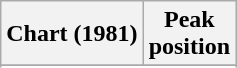<table class="wikitable plainrowheaders" style="text-align:center">
<tr>
<th scope="col">Chart (1981)</th>
<th scope="col">Peak<br>position</th>
</tr>
<tr>
</tr>
<tr>
</tr>
</table>
